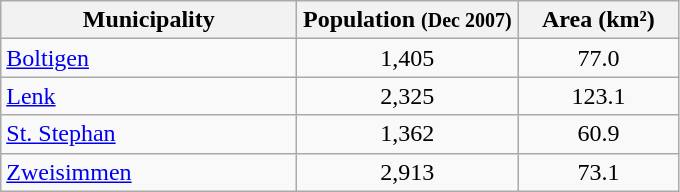<table class="wikitable">
<tr>
<th width="190">Municipality</th>
<th width="140">Population <small>(Dec 2007)</small></th>
<th width="100">Area (km²)</th>
</tr>
<tr>
<td><a href='#'>Boltigen</a></td>
<td align="center">1,405</td>
<td align="center">77.0</td>
</tr>
<tr>
<td><a href='#'>Lenk</a></td>
<td align="center">2,325</td>
<td align="center">123.1</td>
</tr>
<tr>
<td><a href='#'>St. Stephan</a></td>
<td align="center">1,362</td>
<td align="center">60.9</td>
</tr>
<tr>
<td><a href='#'>Zweisimmen</a></td>
<td align="center">2,913</td>
<td align="center">73.1</td>
</tr>
</table>
